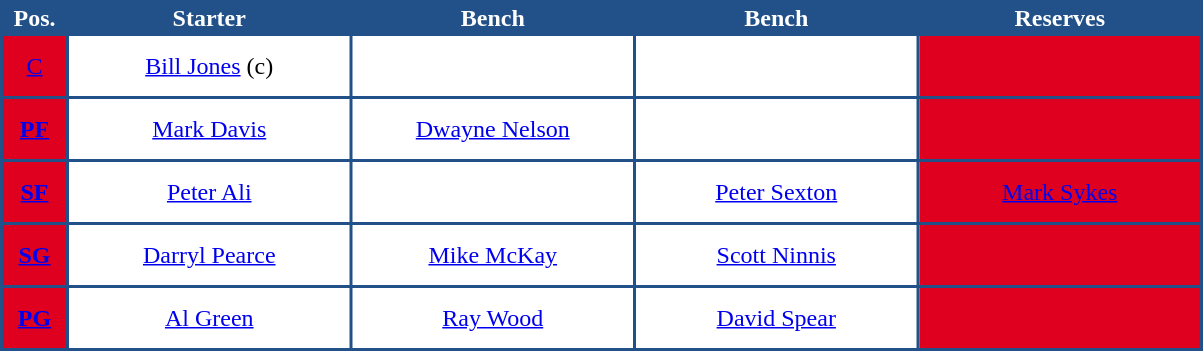<table style="text-align: center; background:#225189; color:white">
<tr>
<th width="40">Pos.</th>
<th style="width:185px;">Starter</th>
<th style="width:185px;">Bench</th>
<th style="width:185px;">Bench</th>
<th style="width:185px;">Reserves</th>
</tr>
<tr style="height:40px; background:white; color:black">
<td style="background:#DF001F"><a href='#'>C</a></td>
<td><a href='#'>Bill Jones</a> (c)</td>
<td></td>
<td></td>
<td style="background:#DF001F"></td>
</tr>
<tr style="height:40px; background:white; color:black">
<th style="background:#DF001F"><a href='#'>PF</a></th>
<td><a href='#'>Mark Davis</a></td>
<td><a href='#'>Dwayne Nelson</a></td>
<td></td>
<td style="background:#DF001F"></td>
</tr>
<tr style="height:40px; background:white; color:black">
<th style="background:#DF001F"><a href='#'>SF</a></th>
<td><a href='#'>Peter Ali</a></td>
<td></td>
<td><a href='#'>Peter Sexton</a></td>
<td style="background:#DF001F"><a href='#'><span>Mark Sykes</span></a></td>
</tr>
<tr style="height:40px; background:white; color:black">
<th style="background:#DF001F"><a href='#'>SG</a></th>
<td><a href='#'>Darryl Pearce</a></td>
<td><a href='#'>Mike McKay</a></td>
<td><a href='#'>Scott Ninnis</a></td>
<td style="background:#DF001F"></td>
</tr>
<tr style="height:40px; background:white; color:black">
<th style="background:#DF001F"><a href='#'>PG</a></th>
<td><a href='#'>Al Green</a></td>
<td><a href='#'>Ray Wood</a></td>
<td><a href='#'>David Spear</a></td>
<td style="background:#DF001F"></td>
</tr>
</table>
